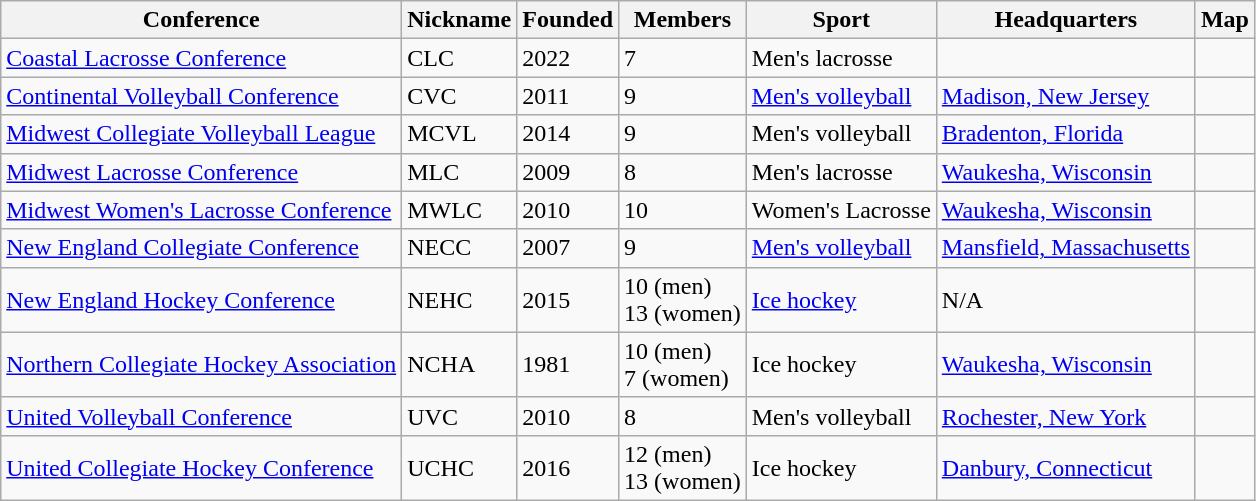<table class="wikitable sortable">
<tr>
<th>Conference</th>
<th>Nickname</th>
<th>Founded</th>
<th>Members</th>
<th>Sport</th>
<th>Headquarters</th>
<th>Map</th>
</tr>
<tr>
<td><a href='#'>Coastal Lacrosse Conference</a></td>
<td>CLC</td>
<td>2022</td>
<td>7</td>
<td>Men's lacrosse</td>
<td></td>
<td></td>
</tr>
<tr>
<td><a href='#'>Continental Volleyball Conference</a></td>
<td>CVC</td>
<td>2011</td>
<td>9</td>
<td><a href='#'>Men's volleyball</a></td>
<td><a href='#'>Madison, New Jersey</a></td>
<td></td>
</tr>
<tr>
<td><a href='#'>Midwest Collegiate Volleyball League</a></td>
<td>MCVL</td>
<td>2014</td>
<td>9</td>
<td>Men's volleyball</td>
<td><a href='#'>Bradenton, Florida</a></td>
<td></td>
</tr>
<tr>
<td><a href='#'>Midwest Lacrosse Conference</a></td>
<td>MLC</td>
<td>2009</td>
<td>8</td>
<td>Men's lacrosse</td>
<td><a href='#'>Waukesha, Wisconsin</a></td>
<td></td>
</tr>
<tr>
<td><a href='#'>Midwest Women's Lacrosse Conference</a></td>
<td>MWLC</td>
<td>2010</td>
<td>10</td>
<td>Women's Lacrosse</td>
<td><a href='#'>Waukesha, Wisconsin</a></td>
<td></td>
</tr>
<tr>
<td><a href='#'>New England Collegiate Conference</a></td>
<td>NECC</td>
<td>2007</td>
<td>9</td>
<td><a href='#'>Men's volleyball</a></td>
<td><a href='#'>Mansfield, Massachusetts</a></td>
<td></td>
</tr>
<tr>
<td><a href='#'>New England Hockey Conference</a></td>
<td>NEHC</td>
<td>2015</td>
<td>10 (men)<br>13 (women)</td>
<td><a href='#'>Ice hockey</a></td>
<td>N/A</td>
<td></td>
</tr>
<tr>
<td><a href='#'>Northern Collegiate Hockey Association</a></td>
<td>NCHA</td>
<td>1981</td>
<td>10 (men)<br>7 (women)</td>
<td>Ice hockey</td>
<td><a href='#'>Waukesha, Wisconsin</a></td>
<td></td>
</tr>
<tr>
<td><a href='#'>United Volleyball Conference</a></td>
<td>UVC</td>
<td>2010</td>
<td>8</td>
<td>Men's volleyball</td>
<td><a href='#'>Rochester, New York</a></td>
<td></td>
</tr>
<tr>
<td><a href='#'>United Collegiate Hockey Conference</a></td>
<td>UCHC</td>
<td>2016</td>
<td>12 (men)<br>13 (women)</td>
<td>Ice hockey</td>
<td><a href='#'>Danbury, Connecticut</a></td>
<td></td>
</tr>
</table>
